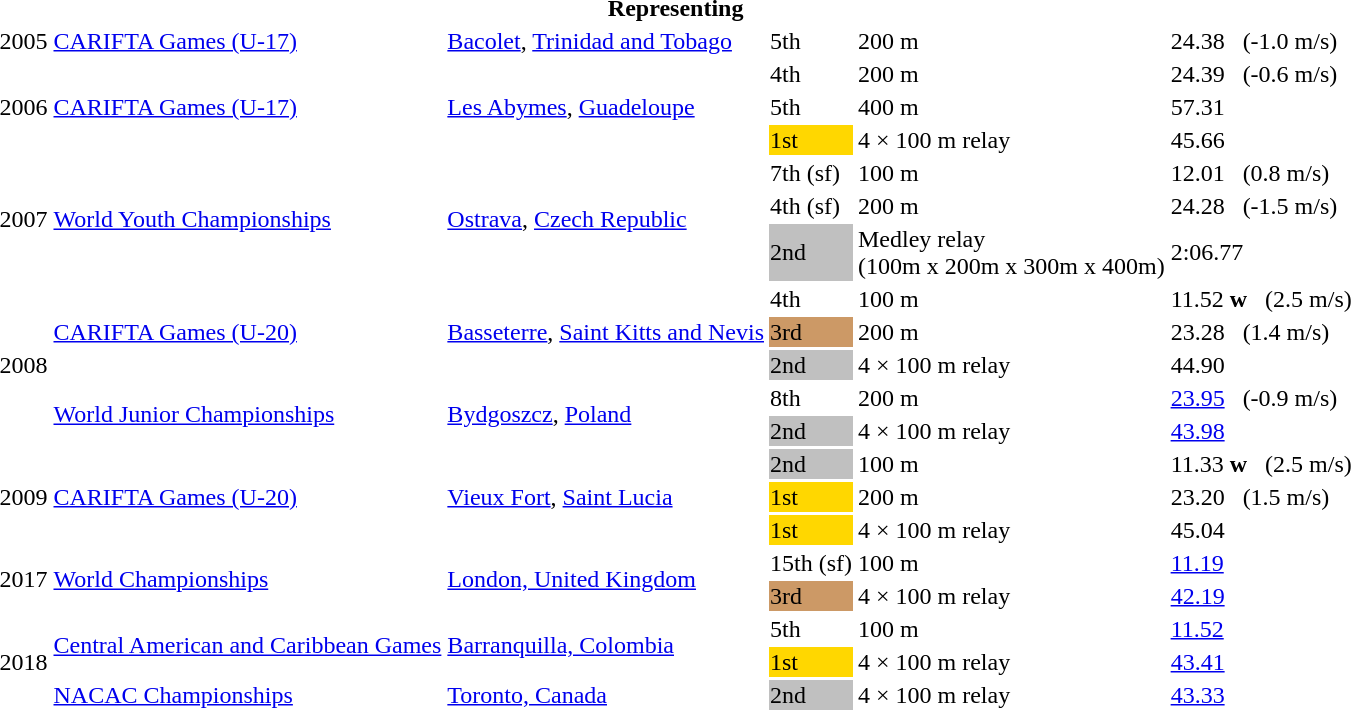<table>
<tr>
<th colspan="6">Representing </th>
</tr>
<tr>
<td>2005</td>
<td><a href='#'>CARIFTA Games (U-17)</a></td>
<td><a href='#'>Bacolet</a>, <a href='#'>Trinidad and Tobago</a></td>
<td>5th</td>
<td>200 m</td>
<td>24.38   (-1.0 m/s)</td>
</tr>
<tr>
<td rowspan = "3">2006</td>
<td rowspan = "3"><a href='#'>CARIFTA Games (U-17)</a></td>
<td rowspan = "3"><a href='#'>Les Abymes</a>, <a href='#'>Guadeloupe</a></td>
<td>4th</td>
<td>200 m</td>
<td>24.39    (-0.6 m/s)</td>
</tr>
<tr>
<td>5th</td>
<td>400 m</td>
<td>57.31</td>
</tr>
<tr>
<td bgcolor=gold>1st</td>
<td>4 × 100 m relay</td>
<td>45.66</td>
</tr>
<tr>
<td rowspan = "3">2007</td>
<td rowspan = "3"><a href='#'>World Youth Championships</a></td>
<td rowspan = "3"><a href='#'>Ostrava</a>, <a href='#'>Czech Republic</a></td>
<td>7th (sf)</td>
<td>100 m</td>
<td>12.01    (0.8 m/s)</td>
</tr>
<tr>
<td>4th (sf)</td>
<td>200 m</td>
<td>24.28    (-1.5 m/s)</td>
</tr>
<tr>
<td bgcolor=silver>2nd</td>
<td>Medley relay <br> (100m x 200m x 300m x 400m)</td>
<td>2:06.77</td>
</tr>
<tr>
<td rowspan = "5">2008</td>
<td rowspan = "3"><a href='#'>CARIFTA Games (U-20)</a></td>
<td rowspan = "3"><a href='#'>Basseterre</a>, <a href='#'>Saint Kitts and Nevis</a></td>
<td>4th</td>
<td>100 m</td>
<td>11.52 <strong>w</strong>   (2.5 m/s)</td>
</tr>
<tr>
<td bgcolor=cc9966>3rd</td>
<td>200 m</td>
<td>23.28    (1.4 m/s)</td>
</tr>
<tr>
<td bgcolor=silver>2nd</td>
<td>4 × 100 m relay</td>
<td>44.90</td>
</tr>
<tr>
<td rowspan = "2"><a href='#'>World Junior Championships</a></td>
<td rowspan = "2"><a href='#'>Bydgoszcz</a>, <a href='#'>Poland</a></td>
<td>8th</td>
<td>200 m</td>
<td><a href='#'>23.95</a>    (-0.9 m/s)</td>
</tr>
<tr>
<td bgcolor=silver>2nd</td>
<td>4 × 100 m relay</td>
<td><a href='#'>43.98</a></td>
</tr>
<tr>
<td rowspan = "3">2009</td>
<td rowspan = "3"><a href='#'>CARIFTA Games (U-20)</a></td>
<td rowspan = "3"><a href='#'>Vieux Fort</a>, <a href='#'>Saint Lucia</a></td>
<td bgcolor=silver>2nd</td>
<td>100 m</td>
<td>11.33 <strong>w</strong>    (2.5 m/s)</td>
</tr>
<tr>
<td bgcolor=gold>1st</td>
<td>200 m</td>
<td>23.20     (1.5 m/s)</td>
</tr>
<tr>
<td bgcolor=gold>1st</td>
<td>4 × 100 m relay</td>
<td>45.04</td>
</tr>
<tr>
<td rowspan=2>2017</td>
<td rowspan=2><a href='#'>World Championships</a></td>
<td rowspan=2><a href='#'>London, United Kingdom</a></td>
<td>15th (sf)</td>
<td>100 m</td>
<td><a href='#'>11.19</a></td>
</tr>
<tr>
<td bgcolor=cc9966>3rd</td>
<td>4 × 100 m relay</td>
<td><a href='#'>42.19</a></td>
</tr>
<tr>
<td rowspan=3>2018</td>
<td rowspan=2><a href='#'>Central American and Caribbean Games</a></td>
<td rowspan=2><a href='#'>Barranquilla, Colombia</a></td>
<td>5th</td>
<td>100 m</td>
<td><a href='#'>11.52</a></td>
</tr>
<tr>
<td bgcolor=gold>1st</td>
<td>4 × 100 m relay</td>
<td><a href='#'>43.41</a></td>
</tr>
<tr>
<td><a href='#'>NACAC Championships</a></td>
<td><a href='#'>Toronto, Canada</a></td>
<td bgcolor=silver>2nd</td>
<td>4 × 100 m relay</td>
<td><a href='#'>43.33</a></td>
</tr>
</table>
